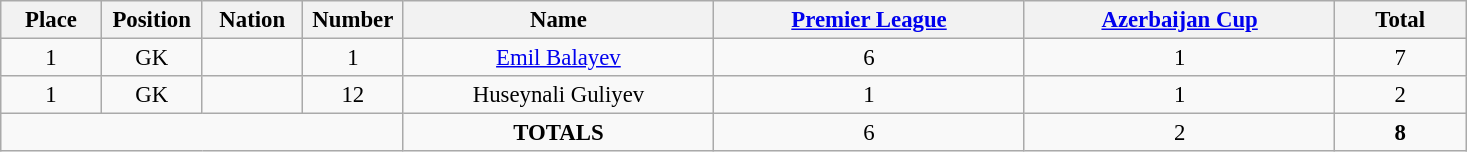<table class="wikitable" style="font-size: 95%; text-align: center;">
<tr>
<th width=60>Place</th>
<th width=60>Position</th>
<th width=60>Nation</th>
<th width=60>Number</th>
<th width=200>Name</th>
<th width=200><a href='#'>Premier League</a></th>
<th width=200><a href='#'>Azerbaijan Cup</a></th>
<th width=80><strong>Total</strong></th>
</tr>
<tr>
<td>1</td>
<td>GK</td>
<td></td>
<td>1</td>
<td><a href='#'>Emil Balayev</a></td>
<td>6</td>
<td>1</td>
<td>7</td>
</tr>
<tr>
<td>1</td>
<td>GK</td>
<td></td>
<td>12</td>
<td>Huseynali Guliyev</td>
<td>1</td>
<td>1</td>
<td>2</td>
</tr>
<tr>
<td colspan="4"></td>
<td><strong>TOTALS</strong></td>
<td>6</td>
<td>2</td>
<td><strong>8</strong></td>
</tr>
</table>
